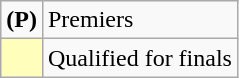<table class=wikitable>
<tr>
<td><strong>(P)</strong></td>
<td>Premiers</td>
</tr>
<tr>
<td bgcolor=FFFFBB></td>
<td>Qualified for finals</td>
</tr>
</table>
